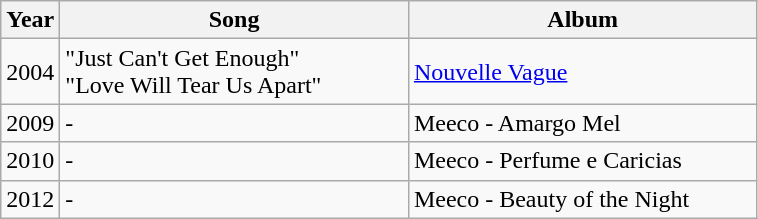<table class="wikitable" style="text-align:left;">
<tr>
<th scope="col" style="width:10px;">Year</th>
<th scope="col" style="width:225px;">Song</th>
<th scope="col" style="width:225px;">Album</th>
</tr>
<tr>
<td>2004</td>
<td>"Just Can't Get Enough"<br>"Love Will Tear Us Apart"</td>
<td><a href='#'>Nouvelle Vague</a></td>
</tr>
<tr>
<td>2009</td>
<td>-</td>
<td>Meeco - Amargo Mel</td>
</tr>
<tr>
<td>2010</td>
<td>-</td>
<td>Meeco - Perfume e Caricias</td>
</tr>
<tr>
<td>2012</td>
<td>-</td>
<td>Meeco - Beauty of the Night</td>
</tr>
</table>
